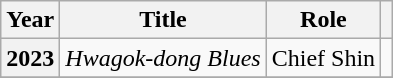<table class="wikitable sortable plainrowheaders">
<tr>
<th scope="col">Year</th>
<th scope="col">Title</th>
<th scope="col">Role</th>
<th scope="col" class="unsortable"></th>
</tr>
<tr>
<th scope="row">2023</th>
<td><em>Hwagok-dong Blues</em></td>
<td>Chief Shin</td>
<td></td>
</tr>
<tr>
</tr>
</table>
